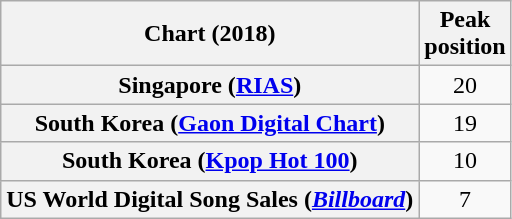<table class="wikitable sortable plainrowheaders" style="text-align:center">
<tr>
<th scope="col">Chart (2018)</th>
<th scope="col">Peak<br> position</th>
</tr>
<tr>
<th scope="row">Singapore (<a href='#'>RIAS</a>)</th>
<td>20</td>
</tr>
<tr>
<th scope="row">South Korea (<a href='#'>Gaon Digital Chart</a>)</th>
<td>19</td>
</tr>
<tr>
<th scope="row">South Korea (<a href='#'>Kpop Hot 100</a>)</th>
<td>10</td>
</tr>
<tr>
<th scope="row">US World Digital Song Sales (<em><a href='#'>Billboard</a></em>)</th>
<td>7</td>
</tr>
</table>
